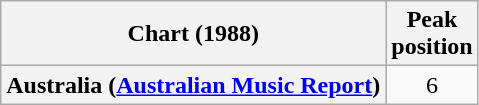<table class="wikitable plainrowheaders" style="text-align:center">
<tr>
<th>Chart (1988)</th>
<th>Peak<br>position</th>
</tr>
<tr>
<th scope="row">Australia (<a href='#'>Australian Music Report</a>)</th>
<td>6</td>
</tr>
</table>
